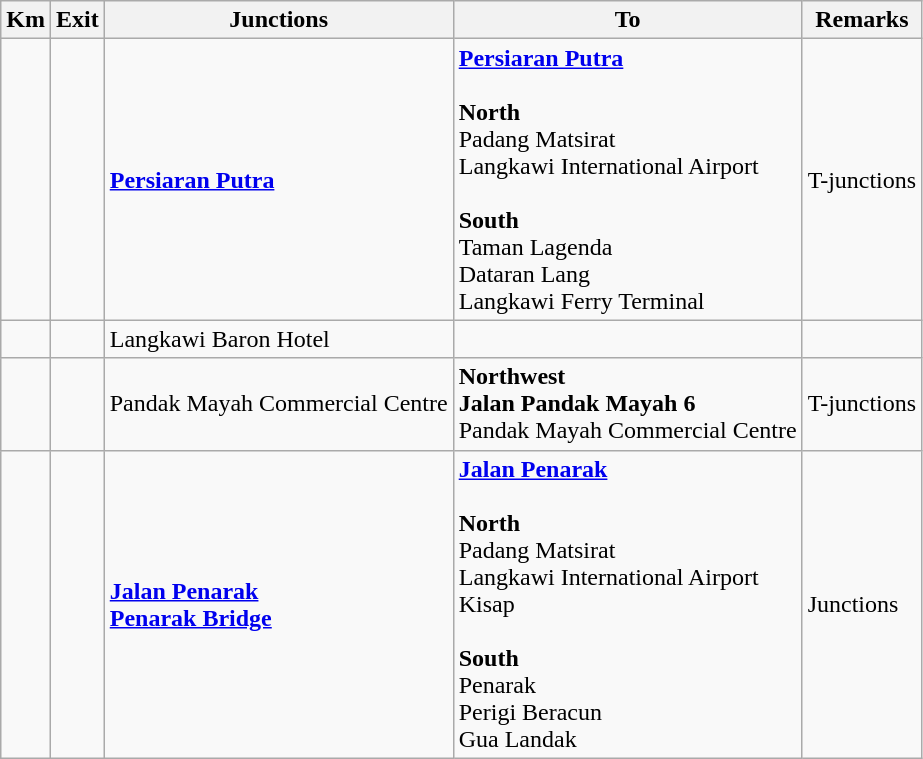<table class="wikitable">
<tr>
<th>Km</th>
<th>Exit</th>
<th>Junctions</th>
<th>To</th>
<th>Remarks</th>
</tr>
<tr>
<td></td>
<td></td>
<td> <strong><a href='#'>Persiaran Putra</a></strong></td>
<td> <strong><a href='#'>Persiaran Putra</a></strong><br><br><strong>North</strong><br>Padang Matsirat<br>Langkawi International Airport <br><br><strong>South</strong><br>Taman Lagenda<br>Dataran Lang<br>Langkawi Ferry Terminal </td>
<td>T-junctions</td>
</tr>
<tr>
<td></td>
<td></td>
<td>Langkawi Baron Hotel</td>
<td></td>
<td></td>
</tr>
<tr>
<td></td>
<td></td>
<td>Pandak Mayah Commercial Centre</td>
<td><strong>Northwest</strong><br><strong>Jalan Pandak Mayah 6</strong><br>Pandak Mayah Commercial Centre</td>
<td>T-junctions</td>
</tr>
<tr>
<td></td>
<td></td>
<td> <strong><a href='#'>Jalan Penarak</a></strong><br><strong><a href='#'>Penarak Bridge</a></strong></td>
<td> <strong><a href='#'>Jalan Penarak</a></strong><br><br><strong>North</strong><br>Padang Matsirat<br>Langkawi International Airport <br>Kisap<br><br><strong>South</strong><br>Penarak<br>Perigi Beracun<br>Gua Landak</td>
<td>Junctions</td>
</tr>
</table>
